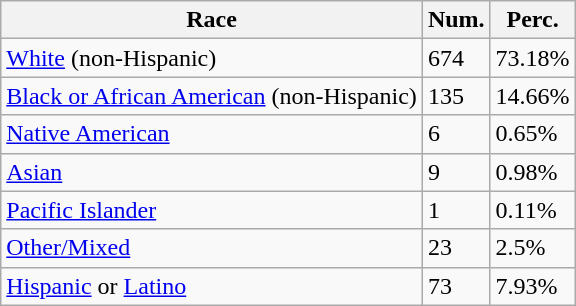<table class="wikitable">
<tr>
<th>Race</th>
<th>Num.</th>
<th>Perc.</th>
</tr>
<tr>
<td><a href='#'>White</a> (non-Hispanic)</td>
<td>674</td>
<td>73.18%</td>
</tr>
<tr>
<td><a href='#'>Black or African American</a> (non-Hispanic)</td>
<td>135</td>
<td>14.66%</td>
</tr>
<tr>
<td><a href='#'>Native American</a></td>
<td>6</td>
<td>0.65%</td>
</tr>
<tr>
<td><a href='#'>Asian</a></td>
<td>9</td>
<td>0.98%</td>
</tr>
<tr>
<td><a href='#'>Pacific Islander</a></td>
<td>1</td>
<td>0.11%</td>
</tr>
<tr>
<td><a href='#'>Other/Mixed</a></td>
<td>23</td>
<td>2.5%</td>
</tr>
<tr>
<td><a href='#'>Hispanic</a> or <a href='#'>Latino</a></td>
<td>73</td>
<td>7.93%</td>
</tr>
</table>
